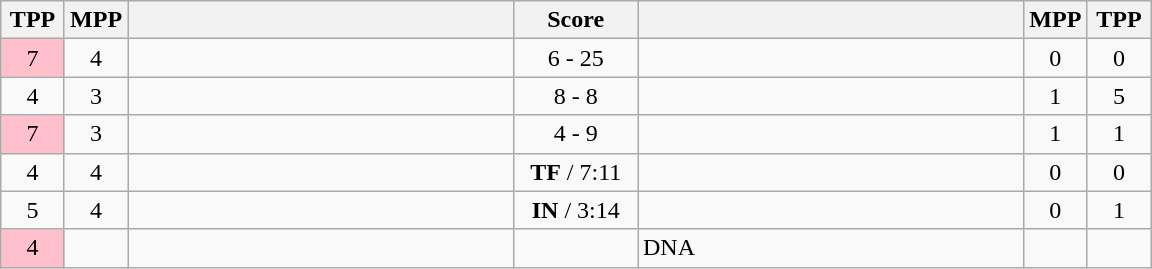<table class="wikitable" style="text-align: center;" |>
<tr>
<th width="35">TPP</th>
<th width="35">MPP</th>
<th width="250"></th>
<th width="75">Score</th>
<th width="250"></th>
<th width="35">MPP</th>
<th width="35">TPP</th>
</tr>
<tr>
<td bgcolor=pink>7</td>
<td>4</td>
<td style="text-align:left;"></td>
<td>6 - 25</td>
<td style="text-align:left;"><strong></strong></td>
<td>0</td>
<td>0</td>
</tr>
<tr>
<td>4</td>
<td>3</td>
<td style="text-align:left;"></td>
<td>8 - 8</td>
<td style="text-align:left;"><strong></strong></td>
<td>1</td>
<td>5</td>
</tr>
<tr>
<td bgcolor=pink>7</td>
<td>3</td>
<td style="text-align:left;"></td>
<td>4 - 9</td>
<td style="text-align:left;"><strong></strong></td>
<td>1</td>
<td>1</td>
</tr>
<tr>
<td>4</td>
<td>4</td>
<td style="text-align:left;"></td>
<td><strong>TF</strong> / 7:11</td>
<td style="text-align:left;"><strong></strong></td>
<td>0</td>
<td>0</td>
</tr>
<tr>
<td>5</td>
<td>4</td>
<td style="text-align:left;"></td>
<td><strong>IN</strong> / 3:14</td>
<td style="text-align:left;"><strong></strong></td>
<td>0</td>
<td>1</td>
</tr>
<tr>
<td bgcolor=pink>4</td>
<td></td>
<td style="text-align:left;"></td>
<td></td>
<td style="text-align:left;">DNA</td>
<td></td>
<td></td>
</tr>
</table>
